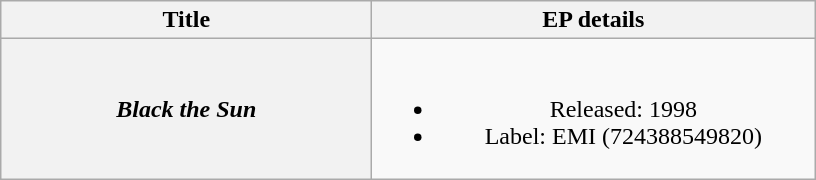<table class="wikitable plainrowheaders" style="text-align:center">
<tr>
<th scope="col" style="width:15em;">Title</th>
<th scope="col" style="width:18em;">EP details</th>
</tr>
<tr>
<th scope="row"><em>Black the Sun</em></th>
<td><br><ul><li>Released: 1998</li><li>Label: EMI (724388549820)</li></ul></td>
</tr>
</table>
